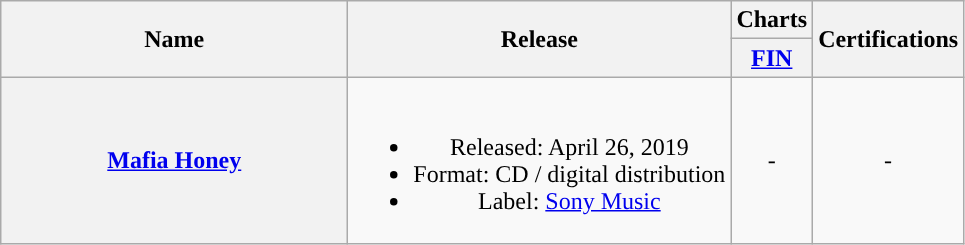<table class="wikitable plainrowheaders" style="text-align:center;">
<tr>
<th scope="col" rowspan="2" style="width:14em;">Name</th>
<th rowspan="2">Release</th>
<th scope="col">Charts</th>
<th scope="col" rowspan="2">Certifications</th>
</tr>
<tr>
<th><a href='#'>FIN</a><br></th>
</tr>
<tr>
<th scope="row"><a href='#'>Mafia Honey</a></th>
<td><br><ul><li>Released: April 26, 2019</li><li>Format: CD / digital distribution</li><li>Label: <a href='#'>Sony Music</a></li></ul></td>
<td>-</td>
<td>-</td>
</tr>
</table>
